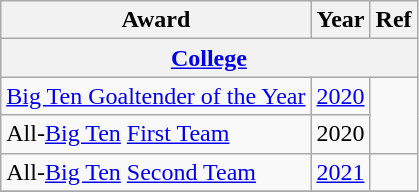<table class="wikitable">
<tr>
<th>Award</th>
<th>Year</th>
<th>Ref</th>
</tr>
<tr ALIGN="center" bgcolor="#e0e0e0">
<th colspan="3"><a href='#'>College</a></th>
</tr>
<tr>
<td><a href='#'>Big Ten Goaltender of the Year</a></td>
<td><a href='#'>2020</a></td>
<td rowspan="2"></td>
</tr>
<tr>
<td>All-<a href='#'>Big Ten</a> <a href='#'>First Team</a></td>
<td>2020</td>
</tr>
<tr>
<td>All-<a href='#'>Big Ten</a> <a href='#'>Second Team</a></td>
<td><a href='#'>2021</a></td>
<td></td>
</tr>
<tr>
</tr>
</table>
